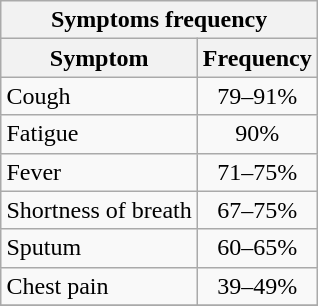<table class="wikitable" align="right" style="margin-left:0.4em;">
<tr>
<th colspan=2>Symptoms frequency</th>
</tr>
<tr>
<th>Symptom</th>
<th>Frequency</th>
</tr>
<tr>
<td>Cough</td>
<td style="text-align: center;">79–91%</td>
</tr>
<tr>
<td>Fatigue</td>
<td style="text-align: center;">90%</td>
</tr>
<tr>
<td>Fever</td>
<td style="text-align: center;">71–75%</td>
</tr>
<tr>
<td>Shortness of breath</td>
<td style="text-align: center;">67–75%</td>
</tr>
<tr>
<td>Sputum</td>
<td style="text-align: center;">60–65%</td>
</tr>
<tr>
<td>Chest pain</td>
<td style="text-align: center;">39–49%</td>
</tr>
<tr>
</tr>
</table>
